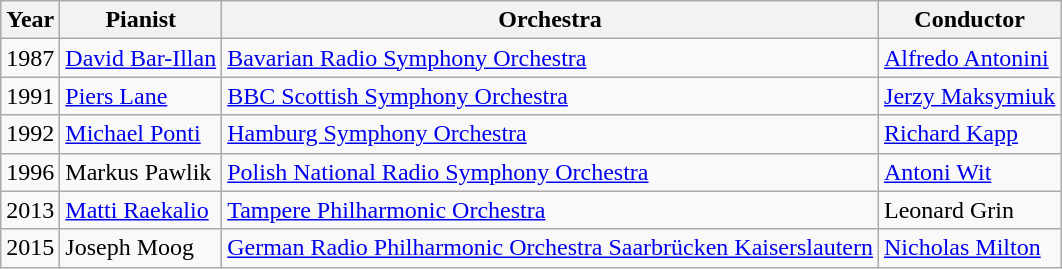<table class="wikitable">
<tr>
<th>Year</th>
<th>Pianist</th>
<th>Orchestra</th>
<th>Conductor</th>
</tr>
<tr>
<td>1987</td>
<td><a href='#'>David Bar-Illan</a></td>
<td><a href='#'>Bavarian Radio Symphony Orchestra</a></td>
<td><a href='#'>Alfredo Antonini</a></td>
</tr>
<tr>
<td>1991</td>
<td><a href='#'>Piers Lane</a></td>
<td><a href='#'>BBC Scottish Symphony Orchestra</a></td>
<td><a href='#'>Jerzy Maksymiuk</a></td>
</tr>
<tr>
<td>1992</td>
<td><a href='#'>Michael Ponti</a></td>
<td><a href='#'>Hamburg Symphony Orchestra</a></td>
<td><a href='#'>Richard Kapp</a></td>
</tr>
<tr>
<td>1996</td>
<td>Markus Pawlik</td>
<td><a href='#'>Polish National Radio Symphony Orchestra</a></td>
<td><a href='#'>Antoni Wit</a></td>
</tr>
<tr>
<td>2013</td>
<td><a href='#'>Matti Raekalio</a></td>
<td><a href='#'>Tampere Philharmonic Orchestra</a></td>
<td>Leonard Grin</td>
</tr>
<tr>
<td>2015</td>
<td>Joseph Moog</td>
<td><a href='#'>German Radio Philharmonic Orchestra Saarbrücken Kaiserslautern</a></td>
<td><a href='#'>Nicholas Milton</a></td>
</tr>
</table>
